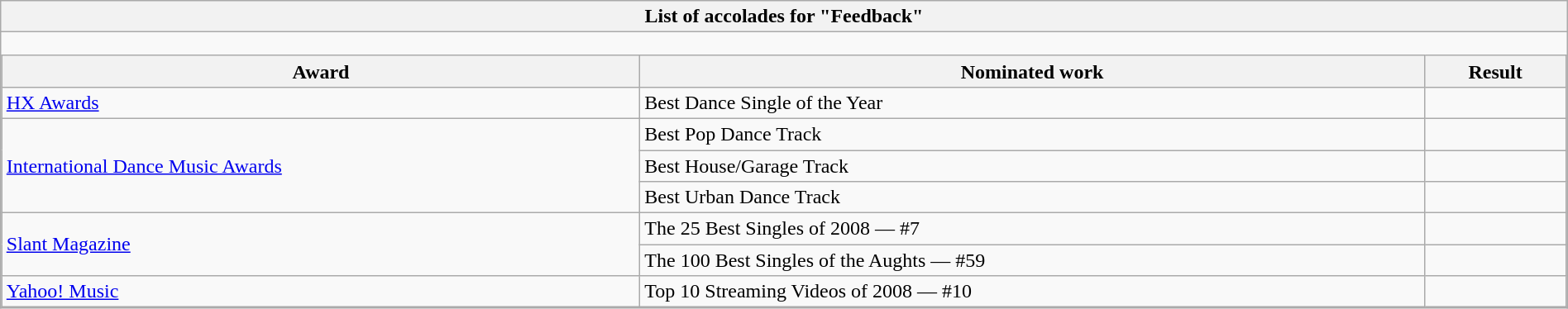<table class="wikitable collapsible collapsed" style="width:100%;">
<tr>
<th>List of accolades for "Feedback"</th>
</tr>
<tr>
<td style="padding:0; border:none;"><br><table class="wikitable" style="border:none; margin:0; width:100%;">
<tr>
<th>Award</th>
<th>Nominated work</th>
<th>Result</th>
</tr>
<tr>
<td><a href='#'>HX Awards</a></td>
<td>Best Dance Single of the Year</td>
<td></td>
</tr>
<tr>
<td rowspan="3"><a href='#'>International Dance Music Awards</a></td>
<td>Best Pop Dance Track</td>
<td></td>
</tr>
<tr>
<td>Best House/Garage Track</td>
<td></td>
</tr>
<tr>
<td>Best Urban Dance Track</td>
<td></td>
</tr>
<tr>
<td rowspan="2"><a href='#'>Slant Magazine</a></td>
<td>The 25 Best Singles of 2008 — #7</td>
<td></td>
</tr>
<tr>
<td>The 100 Best Singles of the Aughts — #59</td>
<td></td>
</tr>
<tr>
<td><a href='#'>Yahoo! Music</a></td>
<td>Top 10 Streaming Videos of 2008 — #10</td>
<td></td>
</tr>
</table>
</td>
</tr>
</table>
